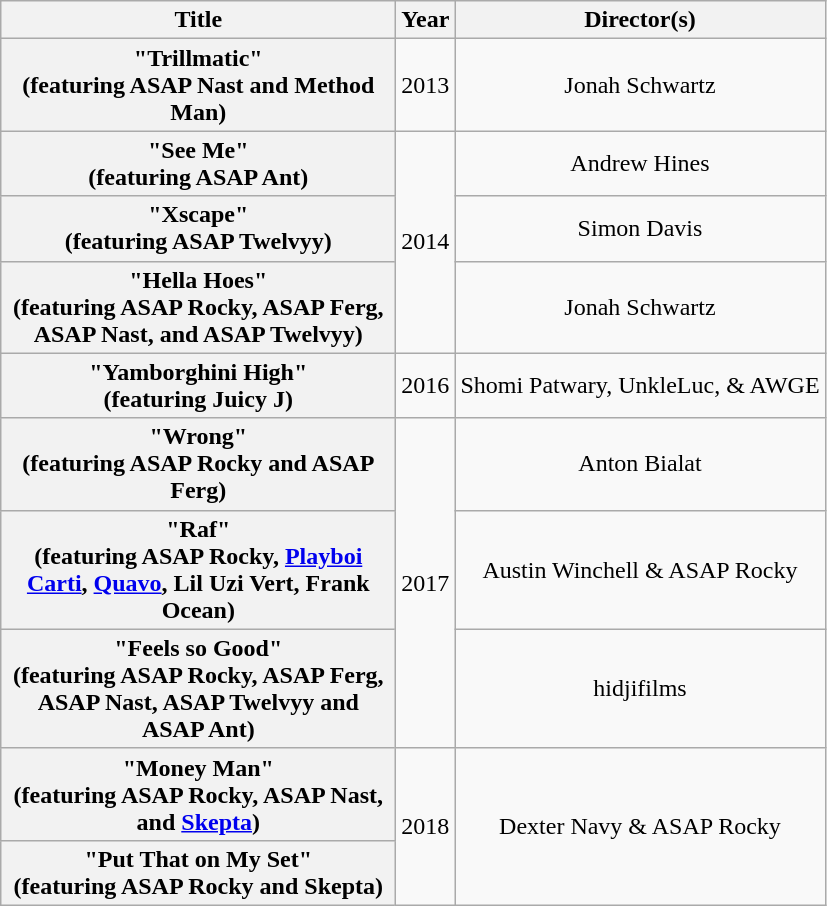<table class="wikitable plainrowheaders" style="text-align:center;">
<tr>
<th scope="col" style="width:16em;">Title</th>
<th scope="col">Year</th>
<th scope="col">Director(s)</th>
</tr>
<tr>
<th scope="row">"Trillmatic"<br><span>(featuring ASAP Nast and Method Man)</span></th>
<td>2013</td>
<td>Jonah Schwartz</td>
</tr>
<tr>
<th scope="row">"See Me"<br><span>(featuring ASAP Ant)</span></th>
<td rowspan="3">2014</td>
<td>Andrew Hines</td>
</tr>
<tr>
<th scope="row">"Xscape"<br><span>(featuring ASAP Twelvyy)</span></th>
<td>Simon Davis</td>
</tr>
<tr>
<th scope="row">"Hella Hoes"<br><span>(featuring ASAP Rocky, ASAP Ferg, ASAP Nast, and ASAP Twelvyy)</span></th>
<td>Jonah Schwartz</td>
</tr>
<tr>
<th scope="row">"Yamborghini High"<br><span>(featuring Juicy J)</span></th>
<td>2016</td>
<td>Shomi Patwary, UnkleLuc, & AWGE</td>
</tr>
<tr>
<th scope="row">"Wrong"<br><span>(featuring ASAP Rocky and ASAP Ferg)</span></th>
<td rowspan="3">2017</td>
<td>Anton Bialat</td>
</tr>
<tr>
<th scope="row">"Raf"<br><span>(featuring ASAP Rocky, <a href='#'>Playboi Carti</a>, <a href='#'>Quavo</a>, Lil Uzi Vert, Frank Ocean)</span></th>
<td>Austin Winchell & ASAP Rocky</td>
</tr>
<tr>
<th scope="row">"Feels so Good"<br><span>(featuring ASAP Rocky, ASAP Ferg, ASAP Nast, ASAP Twelvyy and ASAP Ant)</span></th>
<td>hidjifilms</td>
</tr>
<tr>
<th scope="row">"Money Man"<br><span>(featuring ASAP Rocky, ASAP Nast, and <a href='#'>Skepta</a>)</span></th>
<td rowspan="2">2018</td>
<td rowspan="2">Dexter Navy & ASAP Rocky</td>
</tr>
<tr>
<th scope="row">"Put That on My Set"<br><span>(featuring ASAP Rocky and Skepta)</span></th>
</tr>
</table>
